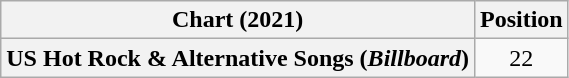<table class="wikitable plainrowheaders" style="text-align:center">
<tr>
<th scope="col">Chart (2021)</th>
<th scope="col">Position</th>
</tr>
<tr>
<th scope="row">US Hot Rock & Alternative Songs (<em>Billboard</em>)</th>
<td>22</td>
</tr>
</table>
